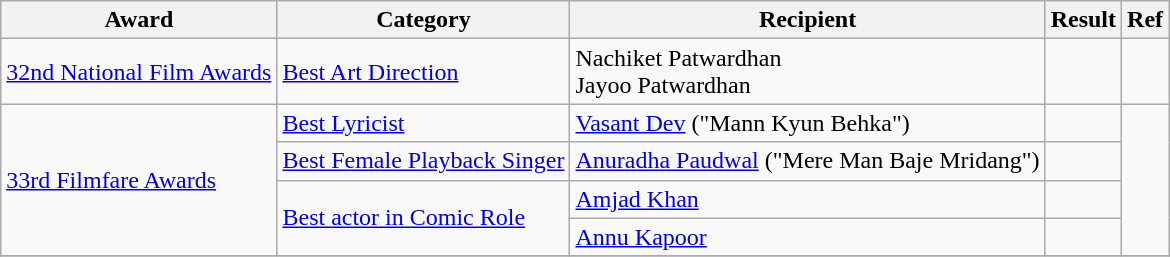<table class="wikitable sortable">
<tr>
<th>Award</th>
<th>Category</th>
<th>Recipient</th>
<th>Result</th>
<th>Ref</th>
</tr>
<tr>
<td><a href='#'>32nd National Film Awards</a></td>
<td><a href='#'>Best Art Direction</a></td>
<td>Nachiket Patwardhan<br>Jayoo Patwardhan</td>
<td></td>
<td></td>
</tr>
<tr>
<td rowspan=4><a href='#'>33rd Filmfare Awards</a></td>
<td><a href='#'>Best Lyricist</a></td>
<td><a href='#'>Vasant Dev</a> ("Mann Kyun Behka")</td>
<td></td>
<td rowspan=4><br></td>
</tr>
<tr>
<td><a href='#'>Best Female Playback Singer</a></td>
<td><a href='#'>Anuradha Paudwal</a> ("Mere Man Baje Mridang")</td>
<td></td>
</tr>
<tr>
<td rowspan=2><a href='#'>Best actor in Comic Role</a></td>
<td><a href='#'>Amjad Khan</a></td>
<td></td>
</tr>
<tr>
<td><a href='#'>Annu Kapoor</a></td>
<td></td>
</tr>
<tr>
</tr>
</table>
